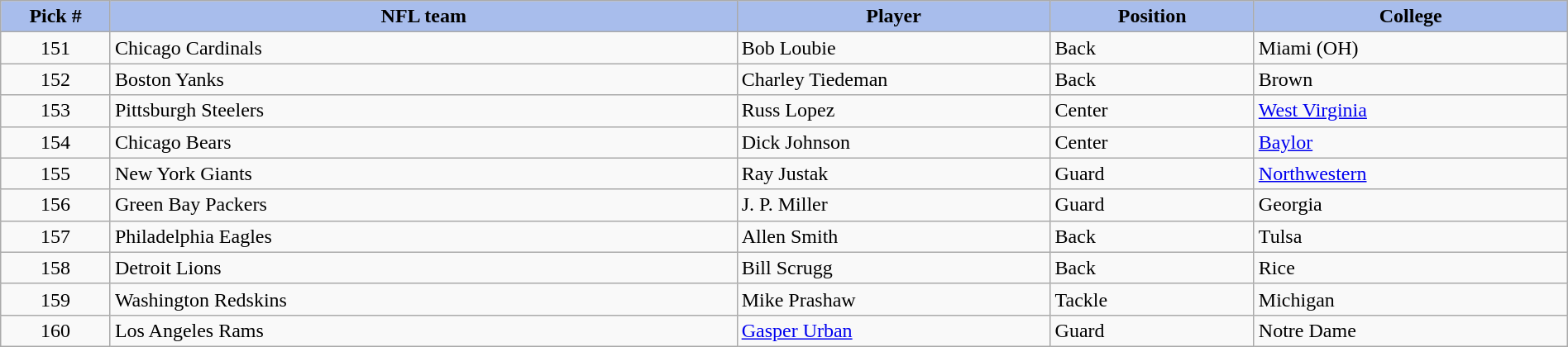<table class="wikitable sortable sortable" style="width: 100%">
<tr>
<th style="background:#A8BDEC;" width=7%>Pick #</th>
<th width=40% style="background:#A8BDEC;">NFL team</th>
<th width=20% style="background:#A8BDEC;">Player</th>
<th width=13% style="background:#A8BDEC;">Position</th>
<th style="background:#A8BDEC;">College</th>
</tr>
<tr>
<td align=center>151</td>
<td>Chicago Cardinals</td>
<td>Bob Loubie</td>
<td>Back</td>
<td>Miami (OH)</td>
</tr>
<tr>
<td align=center>152</td>
<td>Boston Yanks</td>
<td>Charley Tiedeman</td>
<td>Back</td>
<td>Brown</td>
</tr>
<tr>
<td align=center>153</td>
<td>Pittsburgh Steelers</td>
<td>Russ Lopez</td>
<td>Center</td>
<td><a href='#'>West Virginia</a></td>
</tr>
<tr>
<td align=center>154</td>
<td>Chicago Bears</td>
<td>Dick Johnson</td>
<td>Center</td>
<td><a href='#'>Baylor</a></td>
</tr>
<tr>
<td align=center>155</td>
<td>New York Giants</td>
<td>Ray Justak</td>
<td>Guard</td>
<td><a href='#'>Northwestern</a></td>
</tr>
<tr>
<td align=center>156</td>
<td>Green Bay Packers</td>
<td>J. P. Miller</td>
<td>Guard</td>
<td>Georgia</td>
</tr>
<tr>
<td align=center>157</td>
<td>Philadelphia Eagles</td>
<td>Allen Smith</td>
<td>Back</td>
<td>Tulsa</td>
</tr>
<tr>
<td align=center>158</td>
<td>Detroit Lions</td>
<td>Bill Scrugg</td>
<td>Back</td>
<td>Rice</td>
</tr>
<tr>
<td align=center>159</td>
<td>Washington Redskins</td>
<td>Mike Prashaw</td>
<td>Tackle</td>
<td>Michigan</td>
</tr>
<tr>
<td align=center>160</td>
<td>Los Angeles Rams</td>
<td><a href='#'>Gasper Urban</a></td>
<td>Guard</td>
<td>Notre Dame</td>
</tr>
</table>
